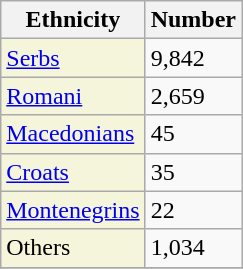<table class="wikitable">
<tr>
<th>Ethnicity</th>
<th>Number</th>
</tr>
<tr>
<td style="background:#F5F5DC;"><a href='#'>Serbs</a></td>
<td>9,842</td>
</tr>
<tr>
<td style="background:#F5F5DC;"><a href='#'>Romani</a></td>
<td>2,659</td>
</tr>
<tr>
<td style="background:#F5F5DC;"><a href='#'>Macedonians</a></td>
<td>45</td>
</tr>
<tr>
<td style="background:#F5F5DC;"><a href='#'>Croats</a></td>
<td>35</td>
</tr>
<tr>
<td style="background:#F5F5DC;"><a href='#'>Montenegrins</a></td>
<td>22</td>
</tr>
<tr>
<td style="background:#F5F5DC;">Others</td>
<td>1,034</td>
</tr>
<tr>
</tr>
<tr style="background:#f0f0f0; font-weight:bold"| >
</tr>
</table>
